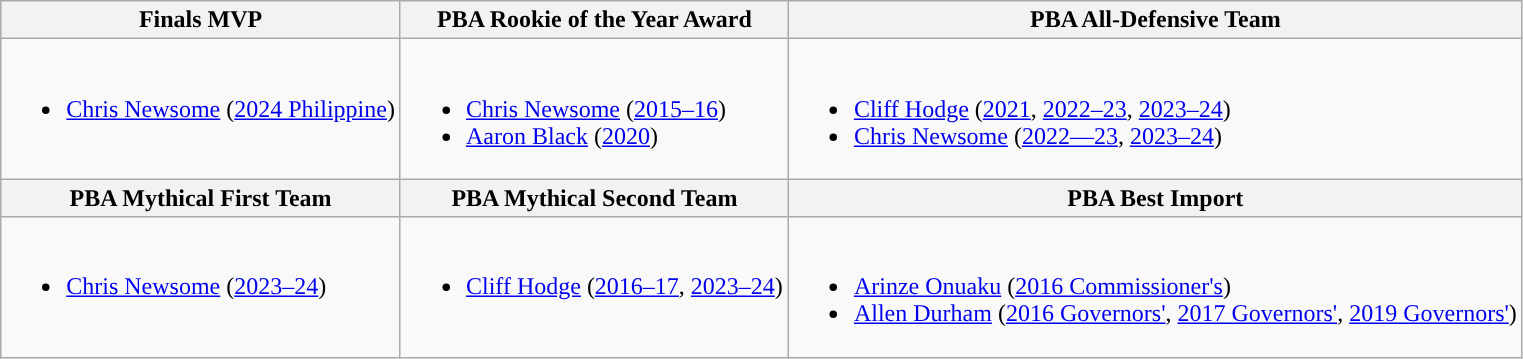<table class=wikitable>
<tr>
<th>Finals MVP</th>
<th>PBA Rookie of the Year Award</th>
<th>PBA All-Defensive Team</th>
</tr>
<tr>
<td valign="top"><br><ul><li><a href='#'>Chris Newsome</a> (<a href='#'>2024 Philippine</a>)</li></ul></td>
<td valign="top"><br><ul><li><a href='#'>Chris Newsome</a> (<a href='#'>2015–16</a>)</li><li><a href='#'>Aaron Black</a> (<a href='#'>2020</a>)</li></ul></td>
<td valign="top"><br><ul><li><a href='#'>Cliff Hodge</a> (<a href='#'>2021</a>, <a href='#'>2022–23</a>, <a href='#'>2023–24</a>)</li><li><a href='#'>Chris Newsome</a> (<a href='#'>2022—23</a>, <a href='#'>2023–24</a>)</li></ul></td>
</tr>
<tr>
<th>PBA Mythical First Team</th>
<th>PBA Mythical Second Team</th>
<th>PBA Best Import</th>
</tr>
<tr>
<td valign="top"><br><ul><li><a href='#'>Chris Newsome</a> (<a href='#'>2023–24</a>)</li></ul></td>
<td valign="top"><br><ul><li><a href='#'>Cliff Hodge</a> (<a href='#'>2016–17</a>, <a href='#'>2023–24</a>)</li></ul></td>
<td valign="top"><br><ul><li><a href='#'>Arinze Onuaku</a> (<a href='#'>2016 Commissioner's</a>)</li><li><a href='#'>Allen Durham</a> (<a href='#'>2016 Governors'</a>, <a href='#'>2017 Governors'</a>, <a href='#'>2019 Governors'</a>)</li></ul></td>
</tr>
</table>
